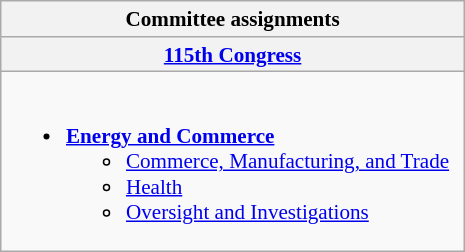<table class="wikitable" style="width:22em; float:right; clear:right; margin-left:1em; font-size:88%">
<tr>
<th>Committee assignments</th>
</tr>
<tr>
<th><a href='#'>115th Congress</a> </th>
</tr>
<tr>
<td><br><ul><li><strong><a href='#'>Energy and Commerce</a></strong><ul><li><a href='#'>Commerce, Manufacturing, and Trade</a></li><li><a href='#'>Health</a></li><li><a href='#'>Oversight and Investigations</a></li></ul></li></ul></td>
</tr>
</table>
